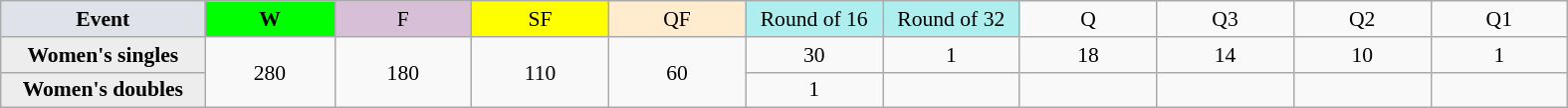<table class=wikitable style=font-size:90%;text-align:center>
<tr>
<td style="width:130px; background:#dfe2e9;"><strong>Event</strong></td>
<td style="width:80px; background:lime;"><strong>W</strong></td>
<td style="width:85px; background:thistle;">F</td>
<td style="width:85px; background:#ff0;">SF</td>
<td style="width:85px; background:#ffebcd;">QF</td>
<td style="width:85px; background:#afeeee;">Round of 16</td>
<td style="width:85px; background:#afeeee;">Round of 32</td>
<td width=85>Q</td>
<td width=85>Q3</td>
<td width=85>Q2</td>
<td width=85>Q1</td>
</tr>
<tr>
<th style="background:#ededed;">Women's singles</th>
<td rowspan=2>280</td>
<td rowspan=2>180</td>
<td rowspan=2>110</td>
<td rowspan=2>60</td>
<td>30</td>
<td>1</td>
<td>18</td>
<td>14</td>
<td>10</td>
<td>1</td>
</tr>
<tr>
<th style="background:#ededed;">Women's doubles</th>
<td>1</td>
<td></td>
<td></td>
<td></td>
<td></td>
<td></td>
</tr>
</table>
